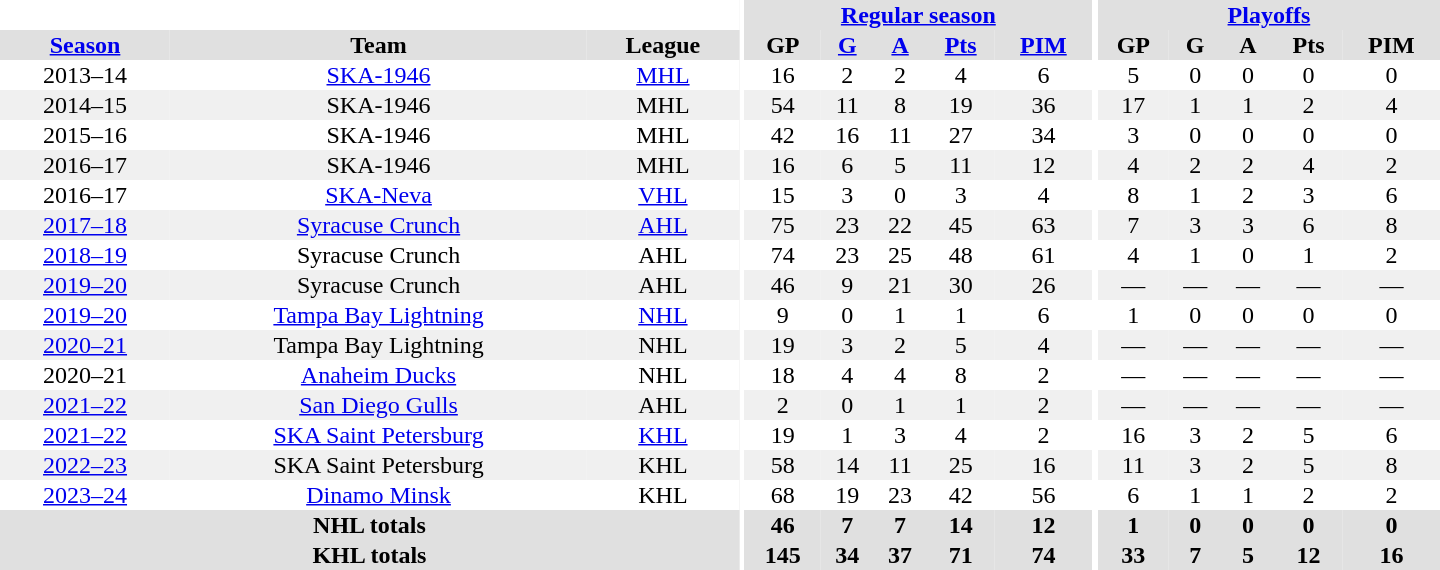<table border="0" cellpadding="1" cellspacing="0" style="text-align:center; width:60em;">
<tr bgcolor="#e0e0e0">
<th colspan="3" bgcolor="#ffffff"></th>
<th rowspan="99" bgcolor="#ffffff"></th>
<th colspan="5"><a href='#'>Regular season</a></th>
<th rowspan="99" bgcolor="#ffffff"></th>
<th colspan="5"><a href='#'>Playoffs</a></th>
</tr>
<tr bgcolor="#e0e0e0">
<th><a href='#'>Season</a></th>
<th>Team</th>
<th>League</th>
<th>GP</th>
<th><a href='#'>G</a></th>
<th><a href='#'>A</a></th>
<th><a href='#'>Pts</a></th>
<th><a href='#'>PIM</a></th>
<th>GP</th>
<th>G</th>
<th>A</th>
<th>Pts</th>
<th>PIM</th>
</tr>
<tr>
<td>2013–14</td>
<td><a href='#'>SKA-1946</a></td>
<td><a href='#'>MHL</a></td>
<td>16</td>
<td>2</td>
<td>2</td>
<td>4</td>
<td>6</td>
<td>5</td>
<td>0</td>
<td>0</td>
<td>0</td>
<td>0</td>
</tr>
<tr bgcolor="#f0f0f0">
<td>2014–15</td>
<td>SKA-1946</td>
<td>MHL</td>
<td>54</td>
<td>11</td>
<td>8</td>
<td>19</td>
<td>36</td>
<td>17</td>
<td>1</td>
<td>1</td>
<td>2</td>
<td>4</td>
</tr>
<tr>
<td>2015–16</td>
<td>SKA-1946</td>
<td>MHL</td>
<td>42</td>
<td>16</td>
<td>11</td>
<td>27</td>
<td>34</td>
<td>3</td>
<td>0</td>
<td>0</td>
<td>0</td>
<td>0</td>
</tr>
<tr bgcolor="#f0f0f0">
<td>2016–17</td>
<td>SKA-1946</td>
<td>MHL</td>
<td>16</td>
<td>6</td>
<td>5</td>
<td>11</td>
<td>12</td>
<td>4</td>
<td>2</td>
<td>2</td>
<td>4</td>
<td>2</td>
</tr>
<tr>
<td>2016–17</td>
<td><a href='#'>SKA-Neva</a></td>
<td><a href='#'>VHL</a></td>
<td>15</td>
<td>3</td>
<td>0</td>
<td>3</td>
<td>4</td>
<td>8</td>
<td>1</td>
<td>2</td>
<td>3</td>
<td>6</td>
</tr>
<tr bgcolor="#f0f0f0">
<td><a href='#'>2017–18</a></td>
<td><a href='#'>Syracuse Crunch</a></td>
<td><a href='#'>AHL</a></td>
<td>75</td>
<td>23</td>
<td>22</td>
<td>45</td>
<td>63</td>
<td>7</td>
<td>3</td>
<td>3</td>
<td>6</td>
<td>8</td>
</tr>
<tr>
<td><a href='#'>2018–19</a></td>
<td>Syracuse Crunch</td>
<td>AHL</td>
<td>74</td>
<td>23</td>
<td>25</td>
<td>48</td>
<td>61</td>
<td>4</td>
<td>1</td>
<td>0</td>
<td>1</td>
<td>2</td>
</tr>
<tr bgcolor="#f0f0f0">
<td><a href='#'>2019–20</a></td>
<td>Syracuse Crunch</td>
<td>AHL</td>
<td>46</td>
<td>9</td>
<td>21</td>
<td>30</td>
<td>26</td>
<td>—</td>
<td>—</td>
<td>—</td>
<td>—</td>
<td>—</td>
</tr>
<tr>
<td><a href='#'>2019–20</a></td>
<td><a href='#'>Tampa Bay Lightning</a></td>
<td><a href='#'>NHL</a></td>
<td>9</td>
<td>0</td>
<td>1</td>
<td>1</td>
<td>6</td>
<td>1</td>
<td>0</td>
<td>0</td>
<td>0</td>
<td>0</td>
</tr>
<tr bgcolor="#f0f0f0">
<td><a href='#'>2020–21</a></td>
<td>Tampa Bay Lightning</td>
<td>NHL</td>
<td>19</td>
<td>3</td>
<td>2</td>
<td>5</td>
<td>4</td>
<td>—</td>
<td>—</td>
<td>—</td>
<td>—</td>
<td>—</td>
</tr>
<tr>
<td>2020–21</td>
<td><a href='#'>Anaheim Ducks</a></td>
<td>NHL</td>
<td>18</td>
<td>4</td>
<td>4</td>
<td>8</td>
<td>2</td>
<td>—</td>
<td>—</td>
<td>—</td>
<td>—</td>
<td>—</td>
</tr>
<tr bgcolor="#f0f0f0">
<td><a href='#'>2021–22</a></td>
<td><a href='#'>San Diego Gulls</a></td>
<td>AHL</td>
<td>2</td>
<td>0</td>
<td>1</td>
<td>1</td>
<td>2</td>
<td>—</td>
<td>—</td>
<td>—</td>
<td>—</td>
<td>—</td>
</tr>
<tr>
<td><a href='#'>2021–22</a></td>
<td><a href='#'>SKA Saint Petersburg</a></td>
<td><a href='#'>KHL</a></td>
<td>19</td>
<td>1</td>
<td>3</td>
<td>4</td>
<td>2</td>
<td>16</td>
<td>3</td>
<td>2</td>
<td>5</td>
<td>6</td>
</tr>
<tr bgcolor="#f0f0f0">
<td><a href='#'>2022–23</a></td>
<td>SKA Saint Petersburg</td>
<td>KHL</td>
<td>58</td>
<td>14</td>
<td>11</td>
<td>25</td>
<td>16</td>
<td>11</td>
<td>3</td>
<td>2</td>
<td>5</td>
<td>8</td>
</tr>
<tr>
<td><a href='#'>2023–24</a></td>
<td><a href='#'>Dinamo Minsk</a></td>
<td>KHL</td>
<td>68</td>
<td>19</td>
<td>23</td>
<td>42</td>
<td>56</td>
<td>6</td>
<td>1</td>
<td>1</td>
<td>2</td>
<td>2</td>
</tr>
<tr bgcolor="#e0e0e0">
<th colspan="3">NHL totals</th>
<th>46</th>
<th>7</th>
<th>7</th>
<th>14</th>
<th>12</th>
<th>1</th>
<th>0</th>
<th>0</th>
<th>0</th>
<th>0</th>
</tr>
<tr bgcolor="#e0e0e0">
<th colspan="3">KHL totals</th>
<th>145</th>
<th>34</th>
<th>37</th>
<th>71</th>
<th>74</th>
<th>33</th>
<th>7</th>
<th>5</th>
<th>12</th>
<th>16</th>
</tr>
</table>
